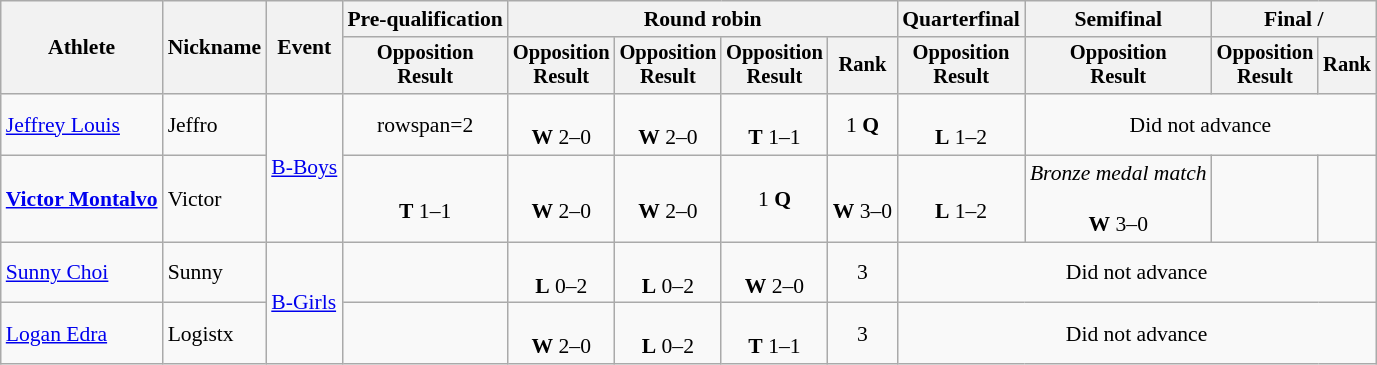<table class=wikitable style=font-size:90%;text-align:center>
<tr>
<th rowspan=2>Athlete</th>
<th rowspan=2>Nickname</th>
<th rowspan=2>Event</th>
<th>Pre-qualification</th>
<th colspan=4>Round robin</th>
<th>Quarterfinal</th>
<th>Semifinal</th>
<th colspan=2>Final / </th>
</tr>
<tr style="font-size: 95%">
<th>Opposition<br>Result</th>
<th>Opposition<br>Result</th>
<th>Opposition<br>Result</th>
<th>Opposition<br>Result</th>
<th>Rank</th>
<th>Opposition<br>Result</th>
<th>Opposition<br>Result</th>
<th>Opposition<br>Result</th>
<th>Rank</th>
</tr>
<tr>
<td align=left><a href='#'>Jeffrey Louis</a></td>
<td align=left>Jeffro</td>
<td align=left rowspan=2><a href='#'>B-Boys</a></td>
<td>rowspan=2 </td>
<td><br><strong>W</strong> 2–0</td>
<td><br><strong>W</strong> 2–0</td>
<td><br><strong>T</strong> 1–1</td>
<td>1 <strong>Q</strong></td>
<td><br><strong>L</strong> 1–2</td>
<td colspan=3>Did not advance</td>
</tr>
<tr>
<td align=left><strong><a href='#'>Victor Montalvo</a></strong></td>
<td align=left>Victor</td>
<td><br><strong>T</strong> 1–1</td>
<td><br><strong>W</strong> 2–0</td>
<td><br><strong>W</strong> 2–0</td>
<td>1 <strong>Q</strong></td>
<td><br><strong>W</strong> 3–0</td>
<td><br><strong>L</strong> 1–2</td>
<td><em>Bronze medal match</em><br><br><strong>W</strong> 3–0</td>
<td></td>
</tr>
<tr>
<td align=left><a href='#'>Sunny Choi</a></td>
<td align=left>Sunny</td>
<td align=left rowspan=2><a href='#'>B-Girls</a></td>
<td></td>
<td><br><strong>L</strong> 0–2</td>
<td><br><strong>L</strong> 0–2</td>
<td><br><strong>W</strong> 2–0</td>
<td>3</td>
<td colspan=4>Did not advance</td>
</tr>
<tr>
<td align=left><a href='#'>Logan Edra</a></td>
<td align=left>Logistx</td>
<td></td>
<td><br><strong>W</strong> 2–0</td>
<td><br><strong>L</strong> 0–2</td>
<td><br><strong>T</strong> 1–1</td>
<td>3</td>
<td colspan=4>Did not advance</td>
</tr>
</table>
